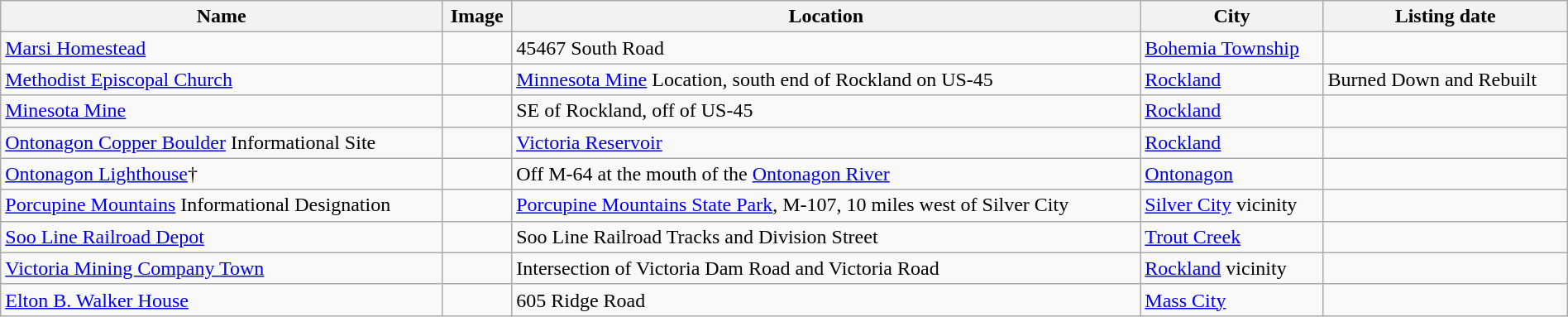<table class="wikitable sortable" style="width:100%">
<tr>
<th>Name</th>
<th>Image</th>
<th>Location</th>
<th>City</th>
<th>Listing date</th>
</tr>
<tr>
<td><a href='#'>Marsi Homestead</a></td>
<td></td>
<td>45467 South Road</td>
<td><a href='#'>Bohemia Township</a></td>
<td></td>
</tr>
<tr>
<td><a href='#'>Methodist Episcopal Church</a></td>
<td></td>
<td><a href='#'>Minnesota Mine</a> Location, south end of Rockland on US-45</td>
<td><a href='#'>Rockland</a></td>
<td> Burned Down and Rebuilt</td>
</tr>
<tr>
<td><a href='#'>Minesota Mine</a></td>
<td></td>
<td>SE of Rockland, off of US-45</td>
<td><a href='#'>Rockland</a></td>
<td></td>
</tr>
<tr>
<td><a href='#'>Ontonagon Copper Boulder</a> Informational Site</td>
<td></td>
<td><a href='#'>Victoria Reservoir</a></td>
<td><a href='#'>Rockland</a></td>
<td></td>
</tr>
<tr>
<td><a href='#'>Ontonagon Lighthouse</a>†</td>
<td></td>
<td>Off M-64 at the mouth of the <a href='#'>Ontonagon River</a></td>
<td><a href='#'>Ontonagon</a></td>
<td></td>
</tr>
<tr>
<td><a href='#'>Porcupine Mountains</a> Informational Designation</td>
<td></td>
<td><a href='#'>Porcupine Mountains State Park</a>, M-107, 10 miles west of Silver City</td>
<td><a href='#'>Silver City</a> vicinity</td>
<td></td>
</tr>
<tr>
<td><a href='#'>Soo Line Railroad Depot</a></td>
<td></td>
<td>Soo Line Railroad Tracks and Division Street</td>
<td><a href='#'>Trout Creek</a></td>
<td></td>
</tr>
<tr>
<td><a href='#'>Victoria Mining Company Town</a></td>
<td></td>
<td>Intersection of Victoria Dam Road and Victoria Road</td>
<td><a href='#'>Rockland</a> vicinity</td>
<td></td>
</tr>
<tr>
<td><a href='#'>Elton B. Walker House</a></td>
<td></td>
<td>605 Ridge Road</td>
<td><a href='#'>Mass City</a></td>
<td></td>
</tr>
</table>
